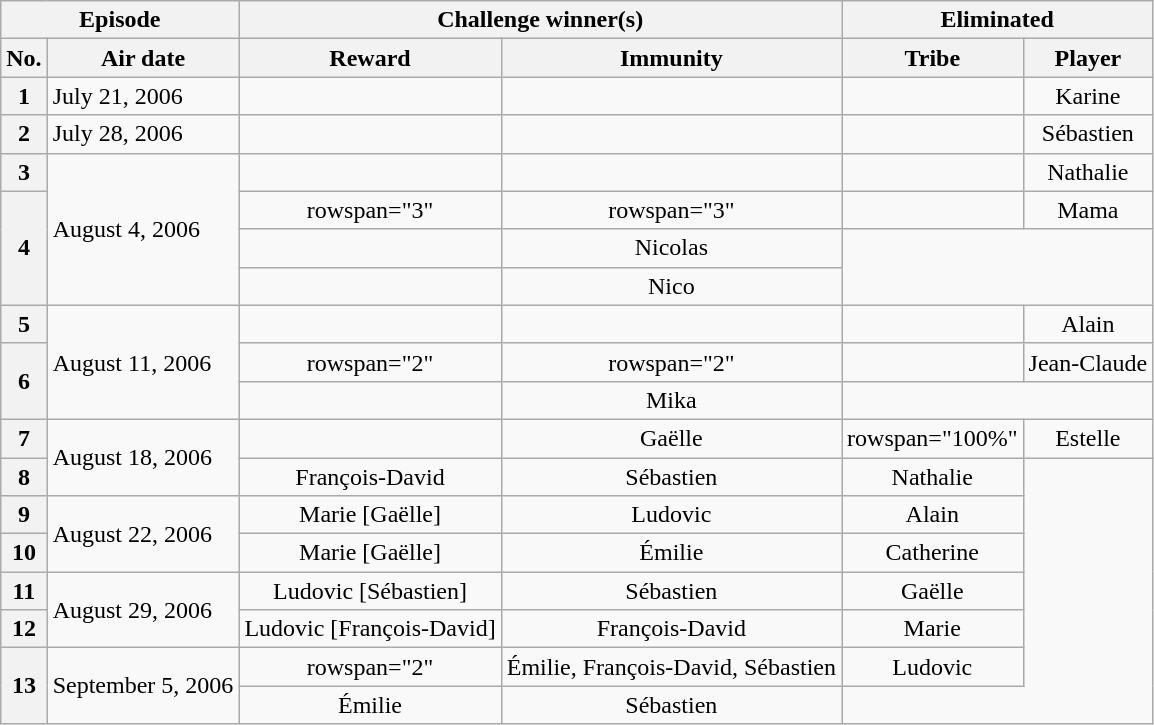<table class="wikitable unsortable" style="text-align:center;">
<tr>
<th colspan="2" scope="col">Episode</th>
<th colspan="2" scope="col">Challenge winner(s)</th>
<th colspan="2" scope="col">Eliminated</th>
</tr>
<tr>
<th scope="col">No.</th>
<th scope="col">Air date</th>
<th scope="col">Reward</th>
<th scope="col">Immunity</th>
<th scope="col">Tribe</th>
<th scope="col">Player</th>
</tr>
<tr>
<th scope="row">1</th>
<td align="left">July 21, 2006</td>
<td></td>
<td></td>
<td></td>
<td>Karine</td>
</tr>
<tr>
<th scope="row">2</th>
<td align="left">July 28, 2006</td>
<td></td>
<td></td>
<td></td>
<td>Sébastien</td>
</tr>
<tr>
<th scope="row">3</th>
<td rowspan="4" align="left">August 4, 2006</td>
<td></td>
<td></td>
<td></td>
<td>Nathalie</td>
</tr>
<tr>
<th rowspan="3" scope="row">4</th>
<td>rowspan="3" </td>
<td>rowspan="3" </td>
<td></td>
<td>Mama</td>
</tr>
<tr>
<td></td>
<td>Nicolas</td>
</tr>
<tr>
<td></td>
<td>Nico</td>
</tr>
<tr>
<th scope="row">5</th>
<td rowspan="3" align="left">August 11, 2006</td>
<td></td>
<td></td>
<td></td>
<td>Alain</td>
</tr>
<tr>
<th rowspan="2" scope="row">6</th>
<td>rowspan="2" </td>
<td>rowspan="2" </td>
<td></td>
<td>Jean-Claude</td>
</tr>
<tr>
<td></td>
<td>Mika</td>
</tr>
<tr>
<th scope="row">7</th>
<td rowspan="2" align="left">August 18, 2006</td>
<td></td>
<td>Gaëlle</td>
<td>rowspan="100%" </td>
<td>Estelle</td>
</tr>
<tr>
<th scope="row">8</th>
<td>François-David</td>
<td>Sébastien</td>
<td>Nathalie</td>
</tr>
<tr>
<th scope="row">9</th>
<td rowspan="2" align="left">August 22, 2006</td>
<td>Marie [Gaëlle]</td>
<td>Ludovic</td>
<td>Alain</td>
</tr>
<tr>
<th scope="row">10</th>
<td>Marie [Gaëlle]</td>
<td>Émilie</td>
<td>Catherine</td>
</tr>
<tr>
<th scope="row">11</th>
<td rowspan="2" align="left">August 29, 2006</td>
<td>Ludovic [Sébastien]</td>
<td>Sébastien</td>
<td>Gaëlle</td>
</tr>
<tr>
<th scope="row">12</th>
<td>Ludovic [François-David]</td>
<td>François-David</td>
<td>Marie</td>
</tr>
<tr>
<th rowspan="2" scope="row">13</th>
<td rowspan="2" align="left">September 5, 2006</td>
<td>rowspan="2" </td>
<td>Émilie, François-David, Sébastien</td>
<td>Ludovic</td>
</tr>
<tr>
<td>Émilie</td>
<td>Sébastien</td>
</tr>
</table>
